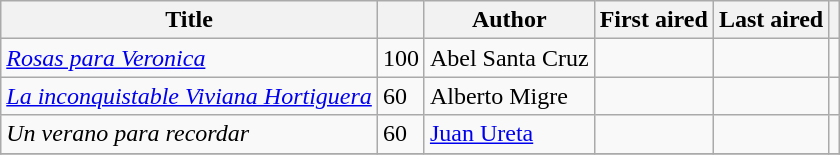<table class="wikitable sortable">
<tr>
<th>Title</th>
<th></th>
<th>Author</th>
<th>First aired</th>
<th>Last aired</th>
<th></th>
</tr>
<tr>
<td><em><a href='#'>Rosas para Veronica</a></em></td>
<td>100</td>
<td>Abel Santa Cruz</td>
<td></td>
<td></td>
<td></td>
</tr>
<tr>
<td><em><a href='#'>La inconquistable Viviana Hortiguera</a></em></td>
<td>60</td>
<td>Alberto Migre</td>
<td></td>
<td></td>
<td></td>
</tr>
<tr>
<td><em>Un verano para recordar</em></td>
<td>60</td>
<td><a href='#'>Juan Ureta</a></td>
<td></td>
<td></td>
<td></td>
</tr>
<tr>
</tr>
</table>
